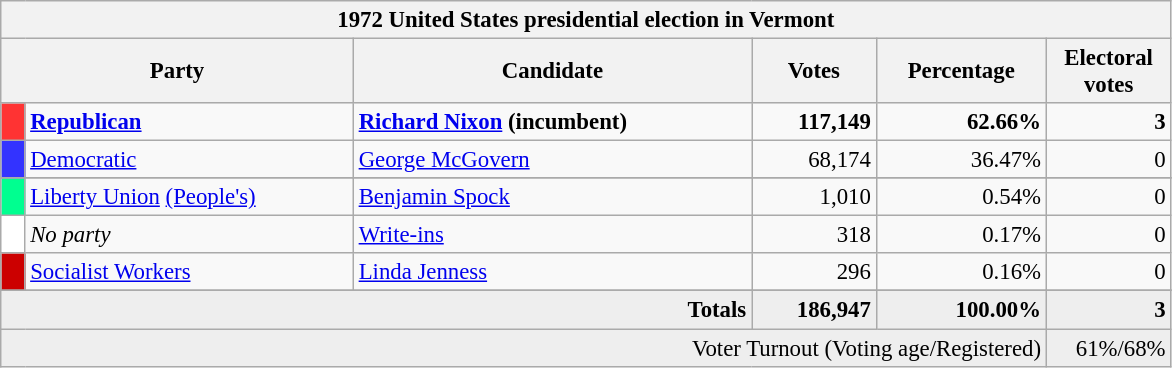<table class="wikitable" style="font-size: 95%;">
<tr>
<th colspan="6">1972 United States presidential election in Vermont</th>
</tr>
<tr>
<th colspan="2" style="width: 15em">Party</th>
<th style="width: 17em">Candidate</th>
<th style="width: 5em">Votes</th>
<th style="width: 7em">Percentage</th>
<th style="width: 5em">Electoral votes</th>
</tr>
<tr>
<th style="background-color:#FF3333; width: 3px"></th>
<td style="width: 130px"><strong><a href='#'>Republican</a></strong></td>
<td><strong><a href='#'>Richard Nixon</a> (incumbent)</strong></td>
<td align="right"><strong>117,149</strong></td>
<td align="right"><strong>62.66%</strong></td>
<td align="right"><strong>3</strong></td>
</tr>
<tr>
<th style="background-color:#3333FF; width: 3px"></th>
<td style="width: 130px"><a href='#'>Democratic</a></td>
<td><a href='#'>George McGovern</a></td>
<td align="right">68,174</td>
<td align="right">36.47%</td>
<td align="right">0</td>
</tr>
<tr>
</tr>
<tr>
<th style="background-color:#00FF90; width: 3px"></th>
<td style="width: 130px"><a href='#'>Liberty Union</a> <a href='#'>(People's)</a></td>
<td><a href='#'>Benjamin Spock</a></td>
<td align="right">1,010</td>
<td align="right">0.54%</td>
<td align="right">0</td>
</tr>
<tr>
<th style="background-color:#FFFFFF; width: 3px"></th>
<td style="width: 130px"><em>No party</em></td>
<td><a href='#'>Write-ins</a></td>
<td align="right">318</td>
<td align="right">0.17%</td>
<td align="right">0</td>
</tr>
<tr>
<th style="background-color:#CC0000; width: 3px"></th>
<td style="width: 130px"><a href='#'>Socialist Workers</a></td>
<td><a href='#'>Linda Jenness</a></td>
<td align="right">296</td>
<td align="right">0.16%</td>
<td align="right">0</td>
</tr>
<tr>
</tr>
<tr bgcolor="#EEEEEE">
<td colspan="3" align="right"><strong>Totals</strong></td>
<td align="right"><strong>186,947</strong></td>
<td align="right"><strong>100.00%</strong></td>
<td align="right"><strong>3</strong></td>
</tr>
<tr bgcolor="#EEEEEE">
<td colspan="5" align="right">Voter Turnout (Voting age/Registered)</td>
<td colspan="1" align="right">61%/68%</td>
</tr>
</table>
